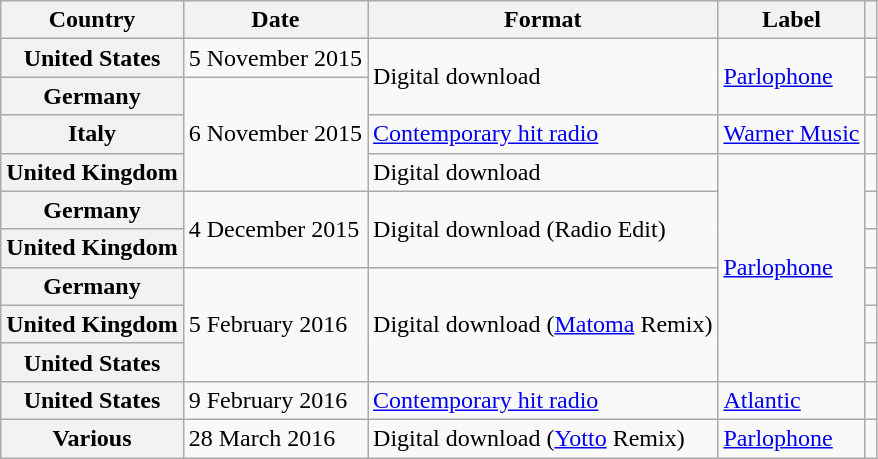<table class="wikitable plainrowheaders">
<tr>
<th scope="col">Country</th>
<th scope="col">Date</th>
<th scope="col">Format</th>
<th scope="col">Label</th>
<th scope="col"></th>
</tr>
<tr>
<th scope="row">United States</th>
<td>5 November 2015</td>
<td rowspan="2">Digital download</td>
<td rowspan="2"><a href='#'>Parlophone</a></td>
<td></td>
</tr>
<tr>
<th scope="row">Germany</th>
<td rowspan="3">6 November 2015</td>
<td></td>
</tr>
<tr>
<th scope="row">Italy</th>
<td><a href='#'>Contemporary hit radio</a></td>
<td><a href='#'>Warner Music</a></td>
<td></td>
</tr>
<tr>
<th scope="row">United Kingdom</th>
<td>Digital download</td>
<td rowspan="6"><a href='#'>Parlophone</a></td>
<td></td>
</tr>
<tr>
<th scope="row">Germany</th>
<td rowspan="2">4 December 2015</td>
<td rowspan="2">Digital download (Radio Edit)</td>
<td></td>
</tr>
<tr>
<th scope="row">United Kingdom</th>
<td></td>
</tr>
<tr>
<th scope="row">Germany</th>
<td rowspan="3">5 February 2016</td>
<td rowspan="3">Digital download (<a href='#'>Matoma</a> Remix)</td>
<td></td>
</tr>
<tr>
<th scope="row">United Kingdom</th>
<td></td>
</tr>
<tr>
<th scope="row">United States</th>
<td></td>
</tr>
<tr>
<th scope="row">United States</th>
<td>9 February 2016</td>
<td><a href='#'>Contemporary hit radio</a></td>
<td><a href='#'>Atlantic</a></td>
<td></td>
</tr>
<tr>
<th scope="row">Various</th>
<td>28 March 2016</td>
<td>Digital download (<a href='#'>Yotto</a> Remix)</td>
<td><a href='#'>Parlophone</a></td>
<td></td>
</tr>
</table>
